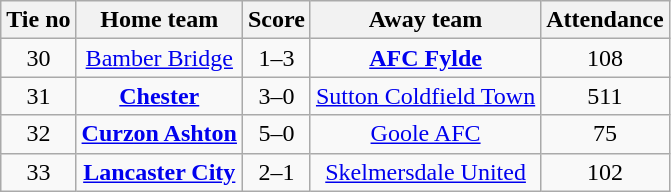<table class="wikitable" style="text-align: center">
<tr>
<th>Tie no</th>
<th>Home team</th>
<th>Score</th>
<th>Away team</th>
<th>Attendance</th>
</tr>
<tr>
<td>30</td>
<td><a href='#'>Bamber Bridge</a></td>
<td>1–3</td>
<td><strong><a href='#'>AFC Fylde</a></strong></td>
<td>108</td>
</tr>
<tr>
<td>31</td>
<td><strong><a href='#'>Chester</a></strong></td>
<td>3–0</td>
<td><a href='#'>Sutton Coldfield Town</a></td>
<td>511</td>
</tr>
<tr>
<td>32</td>
<td><strong><a href='#'>Curzon Ashton</a></strong></td>
<td>5–0</td>
<td><a href='#'>Goole AFC</a></td>
<td>75</td>
</tr>
<tr>
<td>33</td>
<td><strong><a href='#'>Lancaster City</a></strong></td>
<td>2–1</td>
<td><a href='#'>Skelmersdale United</a></td>
<td>102</td>
</tr>
</table>
